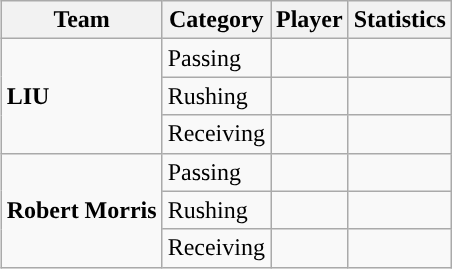<table class="wikitable" style="float: right;">
<tr>
<th>Team</th>
<th>Category</th>
<th>Player</th>
<th>Statistics</th>
</tr>
<tr>
<td rowspan=3><strong>LIU</strong></td>
<td>Passing</td>
<td></td>
<td></td>
</tr>
<tr>
<td>Rushing</td>
<td></td>
<td></td>
</tr>
<tr>
<td>Receiving</td>
<td></td>
<td></td>
</tr>
<tr>
<td rowspan=3><strong>Robert Morris</strong></td>
<td>Passing</td>
<td></td>
<td></td>
</tr>
<tr>
<td>Rushing</td>
<td></td>
<td></td>
</tr>
<tr>
<td>Receiving</td>
<td></td>
<td></td>
</tr>
</table>
